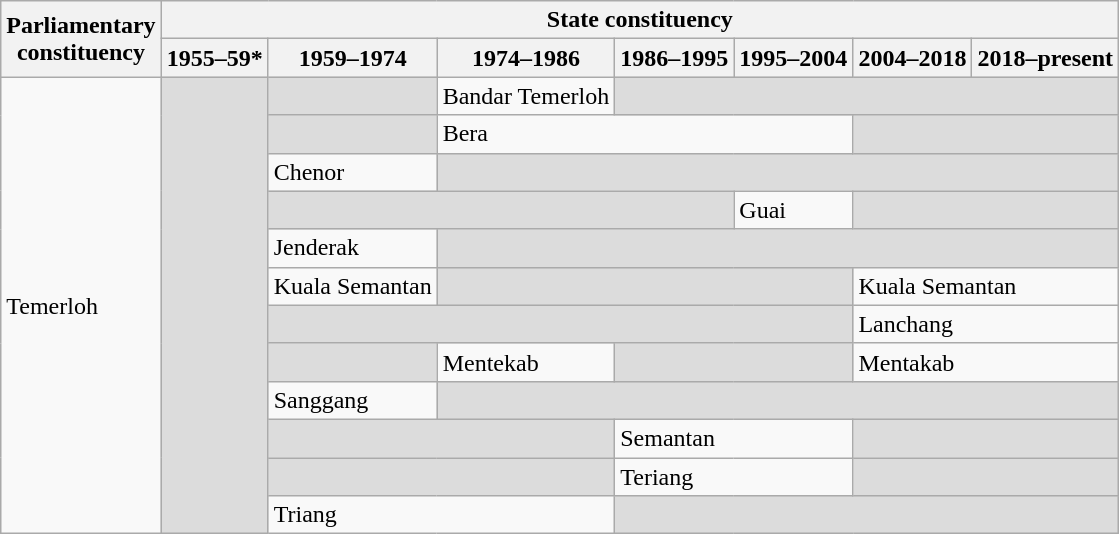<table class="wikitable">
<tr>
<th rowspan="2">Parliamentary<br>constituency</th>
<th colspan="7">State constituency</th>
</tr>
<tr>
<th>1955–59*</th>
<th>1959–1974</th>
<th>1974–1986</th>
<th>1986–1995</th>
<th>1995–2004</th>
<th>2004–2018</th>
<th>2018–present</th>
</tr>
<tr>
<td rowspan="12">Temerloh</td>
<td rowspan="12" bgcolor="dcdcdc"></td>
<td bgcolor="dcdcdc"></td>
<td>Bandar Temerloh</td>
<td colspan="4" bgcolor="dcdcdc"></td>
</tr>
<tr>
<td bgcolor="dcdcdc"></td>
<td colspan="3">Bera</td>
<td colspan="2" bgcolor="dcdcdc"></td>
</tr>
<tr>
<td>Chenor</td>
<td colspan="5" bgcolor="dcdcdc"></td>
</tr>
<tr>
<td colspan="3" bgcolor="dcdcdc"></td>
<td>Guai</td>
<td colspan="2" bgcolor="dcdcdc"></td>
</tr>
<tr>
<td>Jenderak</td>
<td colspan="5" bgcolor="dcdcdc"></td>
</tr>
<tr>
<td>Kuala Semantan</td>
<td colspan="3" bgcolor="dcdcdc"></td>
<td colspan="2">Kuala Semantan</td>
</tr>
<tr>
<td colspan="4" bgcolor="dcdcdc"></td>
<td colspan="2">Lanchang</td>
</tr>
<tr>
<td bgcolor="dcdcdc"></td>
<td>Mentekab</td>
<td colspan="2" bgcolor="dcdcdc"></td>
<td colspan="2">Mentakab</td>
</tr>
<tr>
<td>Sanggang</td>
<td colspan="5" bgcolor="dcdcdc"></td>
</tr>
<tr>
<td colspan="2" bgcolor="dcdcdc"></td>
<td colspan="2">Semantan</td>
<td colspan="2" bgcolor="dcdcdc"></td>
</tr>
<tr>
<td colspan="2" bgcolor="dcdcdc"></td>
<td colspan="2">Teriang</td>
<td colspan="2" bgcolor="dcdcdc"></td>
</tr>
<tr>
<td colspan="2">Triang</td>
<td colspan="4" bgcolor="dcdcdc"></td>
</tr>
</table>
